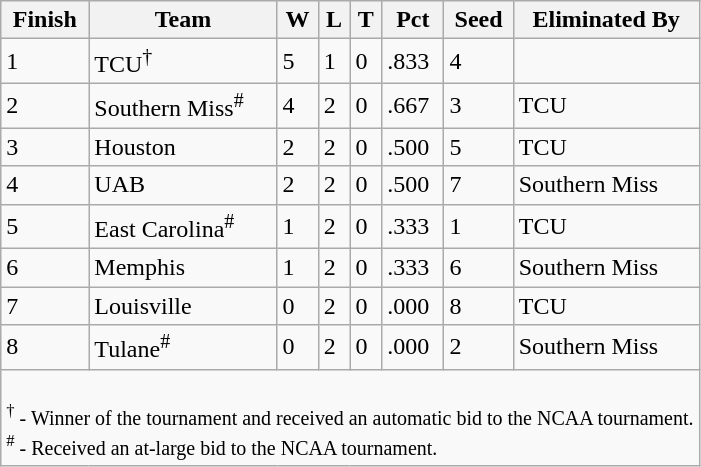<table class="wikitable sortable">
<tr>
<th>Finish</th>
<th>Team</th>
<th>W</th>
<th>L</th>
<th>T</th>
<th>Pct</th>
<th>Seed</th>
<th>Eliminated By</th>
</tr>
<tr>
<td>1</td>
<td>TCU<sup>†</sup></td>
<td>5</td>
<td>1</td>
<td>0</td>
<td>.833</td>
<td>4</td>
<td></td>
</tr>
<tr>
<td>2</td>
<td>Southern Miss<sup>#</sup></td>
<td>4</td>
<td>2</td>
<td>0</td>
<td>.667</td>
<td>3</td>
<td>TCU</td>
</tr>
<tr>
<td>3</td>
<td>Houston</td>
<td>2</td>
<td>2</td>
<td>0</td>
<td>.500</td>
<td>5</td>
<td>TCU</td>
</tr>
<tr>
<td>4</td>
<td>UAB</td>
<td>2</td>
<td>2</td>
<td>0</td>
<td>.500</td>
<td>7</td>
<td>Southern Miss</td>
</tr>
<tr>
<td>5</td>
<td>East Carolina<sup>#</sup></td>
<td>1</td>
<td>2</td>
<td>0</td>
<td>.333</td>
<td>1</td>
<td>TCU</td>
</tr>
<tr>
<td>6</td>
<td>Memphis</td>
<td>1</td>
<td>2</td>
<td>0</td>
<td>.333</td>
<td>6</td>
<td>Southern Miss</td>
</tr>
<tr>
<td>7</td>
<td>Louisville</td>
<td>0</td>
<td>2</td>
<td>0</td>
<td>.000</td>
<td>8</td>
<td>TCU</td>
</tr>
<tr>
<td>8</td>
<td>Tulane<sup>#</sup></td>
<td>0</td>
<td>2</td>
<td>0</td>
<td>.000</td>
<td>2</td>
<td>Southern Miss</td>
</tr>
<tr>
<td colspan=8><br><small><sup>†</sup> - Winner of the tournament and received an automatic bid to the NCAA tournament.<br>
<sup>#</sup> - Received an at-large bid to the NCAA tournament.</small></td>
</tr>
</table>
